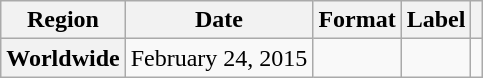<table class="wikitable plainrowheaders">
<tr>
<th scope="col">Region</th>
<th scope="col">Date</th>
<th scope="col">Format</th>
<th scope="col">Label</th>
<th scope="col"></th>
</tr>
<tr>
<th scope="row">Worldwide</th>
<td>February 24, 2015</td>
<td></td>
<td></td>
<td style="text-align:center;"></td>
</tr>
</table>
